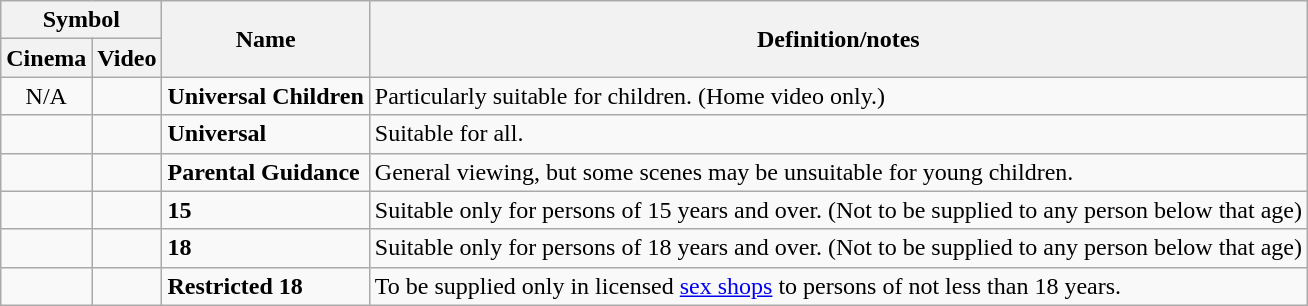<table class="wikitable">
<tr>
<th colspan="2">Symbol</th>
<th rowspan="2">Name</th>
<th rowspan="2">Definition/notes</th>
</tr>
<tr>
<th>Cinema</th>
<th>Video</th>
</tr>
<tr>
<td align="center">N/A</td>
<td align="center"><br></td>
<td><strong>Universal Children</strong></td>
<td>Particularly suitable for children. (Home video only.)</td>
</tr>
<tr>
<td align="center"></td>
<td align="center"><br></td>
<td><strong>Universal</strong></td>
<td>Suitable for all.</td>
</tr>
<tr>
<td align="center"></td>
<td align="center"><br></td>
<td><strong>Parental Guidance</strong></td>
<td>General viewing, but some scenes may be unsuitable for young children.</td>
</tr>
<tr>
<td align="center"></td>
<td align="center"><br></td>
<td><strong>15</strong></td>
<td>Suitable only for persons of 15 years and over. (Not to be supplied to any person below that age)</td>
</tr>
<tr>
<td align="center"></td>
<td align="center"><br></td>
<td><strong>18</strong></td>
<td>Suitable only for persons of 18 years and over. (Not to be supplied to any person below that age)</td>
</tr>
<tr>
<td align="center"></td>
<td align="center"><br></td>
<td><strong>Restricted 18</strong></td>
<td>To be supplied only in licensed <a href='#'>sex shops</a> to persons of not less than 18 years.</td>
</tr>
</table>
